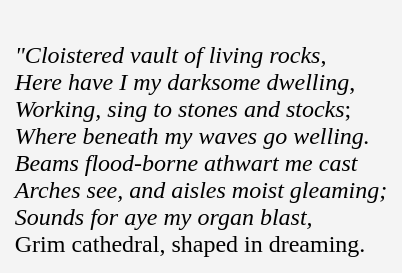<table cellpadding=10 border="0" align=center>
<tr>
<td bgcolor=#f4f4f4><br><em>"Cloistered vault of living rocks</em>,<br>
<em>Here have I my darksome dwelling</em>,<br>
<em>Working, sing to stones and stocks</em>;<br>
<em>Where beneath my waves go welling.</em><br><em>Beams flood-borne athwart me cast</em><br>
<em>Arches see, and aisles moist gleaming;</em><br>
<em>Sounds for aye my organ blast,<br>
</em>Grim cathedral, shaped in dreaming.<em><br></td>
</tr>
</table>
